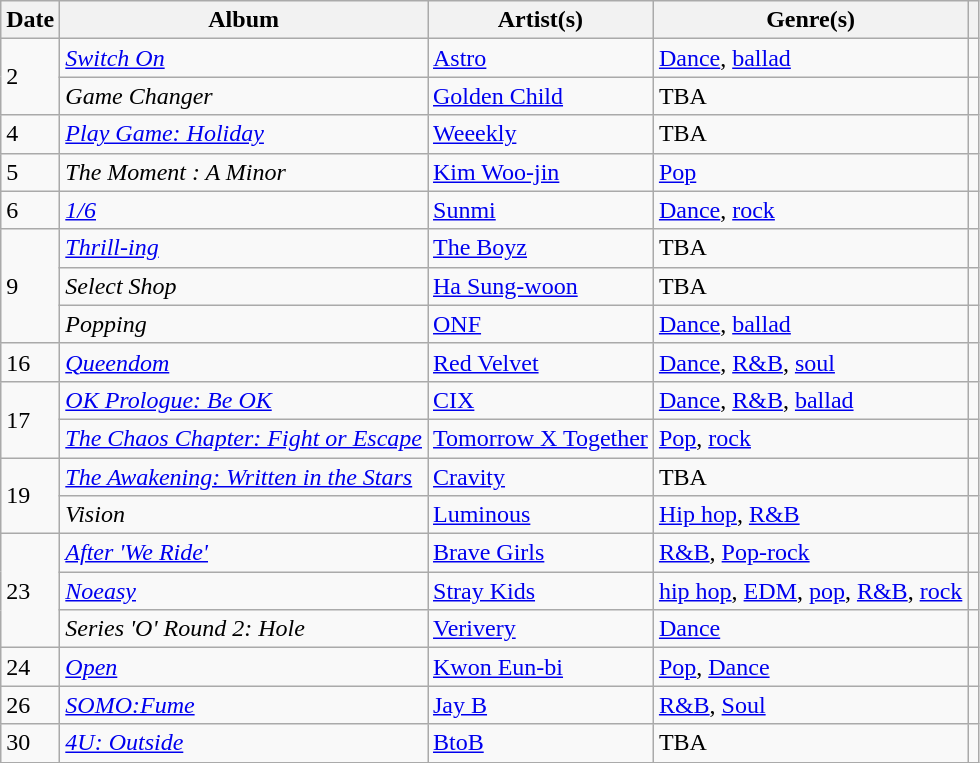<table class="wikitable">
<tr>
<th>Date</th>
<th>Album</th>
<th>Artist(s)</th>
<th>Genre(s)</th>
<th></th>
</tr>
<tr>
<td rowspan="2">2</td>
<td><em><a href='#'>Switch On</a></em></td>
<td><a href='#'>Astro</a></td>
<td><a href='#'>Dance</a>, <a href='#'>ballad</a></td>
<td></td>
</tr>
<tr>
<td><em>Game Changer</em></td>
<td><a href='#'>Golden Child</a></td>
<td>TBA</td>
<td></td>
</tr>
<tr>
<td>4</td>
<td><em><a href='#'>Play Game: Holiday</a></em></td>
<td><a href='#'>Weeekly</a></td>
<td>TBA</td>
<td></td>
</tr>
<tr>
<td>5</td>
<td><em>The Moment : A Minor</em></td>
<td><a href='#'>Kim Woo-jin</a></td>
<td><a href='#'>Pop</a></td>
<td></td>
</tr>
<tr>
<td>6</td>
<td><em><a href='#'>1/6</a></em></td>
<td><a href='#'>Sunmi</a></td>
<td><a href='#'>Dance</a>, <a href='#'>rock</a></td>
<td></td>
</tr>
<tr>
<td rowspan="3">9</td>
<td><em><a href='#'>Thrill-ing</a></em></td>
<td><a href='#'>The Boyz</a></td>
<td>TBA</td>
<td></td>
</tr>
<tr>
<td><em>Select Shop</em></td>
<td><a href='#'>Ha Sung-woon</a></td>
<td>TBA</td>
<td></td>
</tr>
<tr>
<td><em>Popping</em></td>
<td><a href='#'>ONF</a></td>
<td><a href='#'>Dance</a>, <a href='#'>ballad</a></td>
<td></td>
</tr>
<tr>
<td>16</td>
<td><em><a href='#'>Queendom</a></em></td>
<td><a href='#'>Red Velvet</a></td>
<td><a href='#'>Dance</a>, <a href='#'>R&B</a>, <a href='#'>soul</a></td>
<td></td>
</tr>
<tr>
<td rowspan="2">17</td>
<td><em><a href='#'>OK Prologue: Be OK</a></em></td>
<td><a href='#'>CIX</a></td>
<td><a href='#'>Dance</a>, <a href='#'>R&B</a>, <a href='#'>ballad</a></td>
<td></td>
</tr>
<tr>
<td><em><a href='#'>The Chaos Chapter: Fight or Escape</a></em></td>
<td><a href='#'>Tomorrow X Together</a></td>
<td><a href='#'>Pop</a>, <a href='#'>rock</a></td>
<td></td>
</tr>
<tr>
<td rowspan="2">19</td>
<td><em><a href='#'>The Awakening: Written in the Stars</a></em></td>
<td><a href='#'>Cravity</a></td>
<td>TBA</td>
<td></td>
</tr>
<tr>
<td><em>Vision</em></td>
<td><a href='#'>Luminous</a></td>
<td><a href='#'>Hip hop</a>, <a href='#'>R&B</a></td>
<td></td>
</tr>
<tr>
<td rowspan="3">23</td>
<td><em><a href='#'>After 'We Ride'</a></em></td>
<td><a href='#'>Brave Girls</a></td>
<td><a href='#'>R&B</a>, <a href='#'>Pop-rock</a></td>
<td></td>
</tr>
<tr>
<td><em><a href='#'>Noeasy</a></em></td>
<td><a href='#'>Stray Kids</a></td>
<td><a href='#'>hip hop</a>, <a href='#'>EDM</a>, <a href='#'>pop</a>, <a href='#'>R&B</a>, <a href='#'>rock</a></td>
<td></td>
</tr>
<tr>
<td><em>Series 'O' Round 2: Hole</em></td>
<td><a href='#'>Verivery</a></td>
<td><a href='#'>Dance</a></td>
<td></td>
</tr>
<tr>
<td>24</td>
<td><em><a href='#'>Open</a></em></td>
<td><a href='#'>Kwon Eun-bi</a></td>
<td><a href='#'>Pop</a>, <a href='#'>Dance</a></td>
<td></td>
</tr>
<tr>
<td>26</td>
<td><em><a href='#'>SOMO:Fume</a></em></td>
<td><a href='#'>Jay B</a></td>
<td><a href='#'>R&B</a>, <a href='#'>Soul</a></td>
<td></td>
</tr>
<tr>
<td>30</td>
<td><em><a href='#'>4U: Outside</a></em></td>
<td><a href='#'>BtoB</a></td>
<td>TBA</td>
<td></td>
</tr>
</table>
